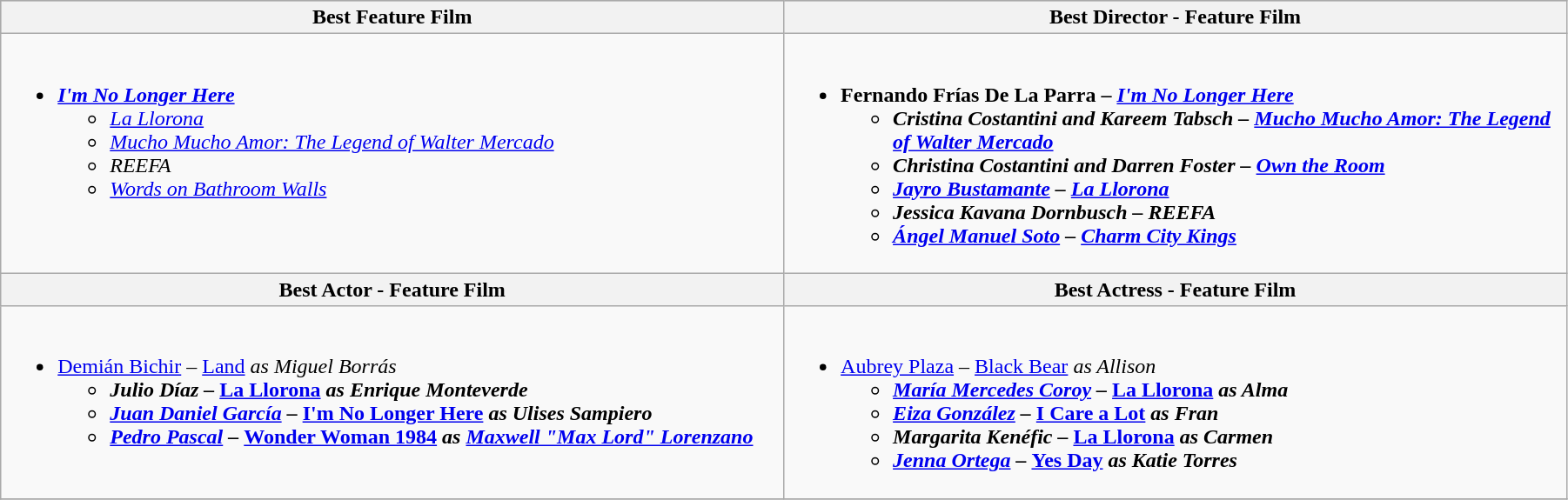<table class="wikitable" style="width:95%">
<tr bgcolor="#bebebe">
<th width="50%">Best Feature Film</th>
<th width="50%">Best Director - Feature Film</th>
</tr>
<tr>
<td valign="top"><br><ul><li><strong><em><a href='#'>I'm No Longer Here</a></em></strong><ul><li><em><a href='#'>La Llorona</a></em></li><li><em><a href='#'>Mucho Mucho Amor: The Legend of Walter Mercado</a></em></li><li><em>REEFA</em></li><li><em><a href='#'>Words on Bathroom Walls</a></em></li></ul></li></ul></td>
<td valign="top"><br><ul><li><strong>Fernando Frías De La Parra – <em><a href='#'>I'm No Longer Here</a><strong><em><ul><li>Cristina Costantini and Kareem Tabsch – </em><a href='#'>Mucho Mucho Amor: The Legend of Walter Mercado</a><em></li><li>Christina Costantini and Darren Foster – </em><a href='#'>Own the Room</a><em></li><li><a href='#'>Jayro Bustamante</a> – </em><a href='#'>La Llorona</a><em></li><li>Jessica Kavana Dornbusch – </em>REEFA<em></li><li><a href='#'>Ángel Manuel Soto</a> – </em><a href='#'>Charm City Kings</a><em></li></ul></li></ul></td>
</tr>
<tr>
<th width="50%">Best Actor - Feature Film</th>
<th width="50%">Best Actress - Feature Film</th>
</tr>
<tr>
<td valign="top"><br><ul><li></strong><a href='#'>Demián Bichir</a> – </em><a href='#'>Land</a><em> as Miguel Borrás<strong><ul><li>Julio Díaz – </em><a href='#'>La Llorona</a><em> as Enrique Monteverde</li><li><a href='#'>Juan Daniel García</a> – </em><a href='#'>I'm No Longer Here</a><em> as Ulises Sampiero</li><li><a href='#'>Pedro Pascal</a> – </em><a href='#'>Wonder Woman 1984</a><em> as <a href='#'>Maxwell "Max Lord" Lorenzano</a></li></ul></li></ul></td>
<td valign="top"><br><ul><li></strong><a href='#'>Aubrey Plaza</a> – </em><a href='#'>Black Bear</a><em> as Allison<strong><ul><li><a href='#'>María Mercedes Coroy</a> – </em><a href='#'>La Llorona</a><em> as Alma</li><li><a href='#'>Eiza González</a> – </em><a href='#'>I Care a Lot</a><em> as Fran</li><li>Margarita Kenéfic – </em><a href='#'>La Llorona</a><em> as Carmen</li><li><a href='#'>Jenna Ortega</a> – </em><a href='#'>Yes Day</a><em> as Katie Torres</li></ul></li></ul></td>
</tr>
<tr>
</tr>
</table>
